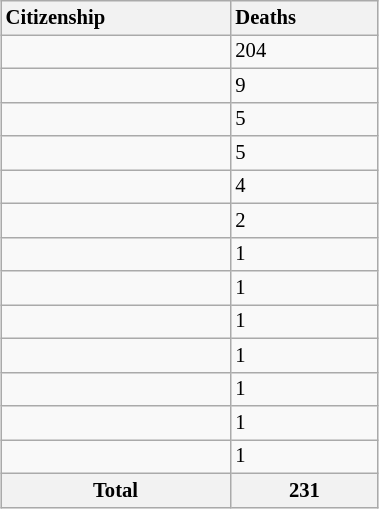<table class="wikitable sortable floatright" style="font-size:86%; margin:0 0 1.5em 1.5em; width:20%">
<tr>
<th style="text-align:left;">Citizenship</th>
<th style="text-align:left;">Deaths</th>
</tr>
<tr>
<td style="text-align:left;"></td>
<td>204</td>
</tr>
<tr>
<td style="text-align:left;"></td>
<td>9</td>
</tr>
<tr>
<td style="text-align:left;"></td>
<td>5</td>
</tr>
<tr>
<td style="text-align:left;"></td>
<td>5</td>
</tr>
<tr>
<td style="text-align:left;"></td>
<td>4</td>
</tr>
<tr>
<td style="text-align:left;"></td>
<td>2</td>
</tr>
<tr>
<td style="text-align:left;"></td>
<td>1</td>
</tr>
<tr>
<td style="text-align:left;"></td>
<td>1</td>
</tr>
<tr>
<td style="text-align:left;"></td>
<td>1</td>
</tr>
<tr>
<td style="text-align:left;"></td>
<td>1</td>
</tr>
<tr>
<td style="text-align:left;"></td>
<td>1</td>
</tr>
<tr>
<td style="text-align:left;"></td>
<td>1</td>
</tr>
<tr>
<td style="text-align:left;"></td>
<td>1</td>
</tr>
<tr class="sortbottom">
<th><strong>Total</strong></th>
<th><strong>231</strong></th>
</tr>
</table>
